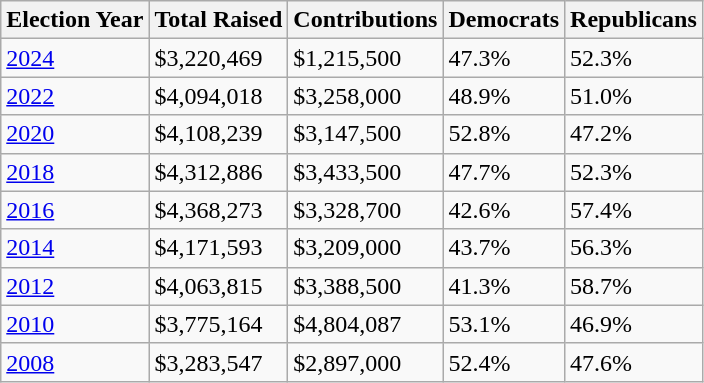<table class="wikitable">
<tr>
<th>Election Year</th>
<th>Total Raised</th>
<th>Contributions</th>
<th>Democrats</th>
<th>Republicans</th>
</tr>
<tr>
<td><a href='#'>2024</a></td>
<td>$3,220,469</td>
<td>$1,215,500</td>
<td>47.3%</td>
<td>52.3%</td>
</tr>
<tr>
<td><a href='#'>2022</a></td>
<td>$4,094,018</td>
<td>$3,258,000</td>
<td>48.9%</td>
<td>51.0%</td>
</tr>
<tr>
<td><a href='#'>2020</a></td>
<td>$4,108,239</td>
<td>$3,147,500</td>
<td>52.8%</td>
<td>47.2%</td>
</tr>
<tr>
<td><a href='#'>2018</a></td>
<td>$4,312,886</td>
<td>$3,433,500</td>
<td>47.7%</td>
<td>52.3%</td>
</tr>
<tr>
<td><a href='#'>2016</a></td>
<td>$4,368,273</td>
<td>$3,328,700</td>
<td>42.6%</td>
<td>57.4%</td>
</tr>
<tr>
<td><a href='#'>2014</a></td>
<td>$4,171,593</td>
<td>$3,209,000</td>
<td>43.7%</td>
<td>56.3%</td>
</tr>
<tr>
<td><a href='#'>2012</a></td>
<td>$4,063,815</td>
<td>$3,388,500</td>
<td>41.3%</td>
<td>58.7%</td>
</tr>
<tr>
<td><a href='#'>2010</a></td>
<td>$3,775,164</td>
<td>$4,804,087</td>
<td>53.1%</td>
<td>46.9%</td>
</tr>
<tr>
<td><a href='#'>2008</a></td>
<td>$3,283,547</td>
<td>$2,897,000</td>
<td>52.4%</td>
<td>47.6%</td>
</tr>
</table>
